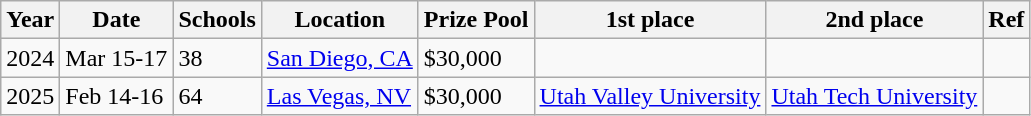<table class="wikitable sortable">
<tr>
<th>Year</th>
<th>Date</th>
<th>Schools</th>
<th>Location</th>
<th>Prize Pool</th>
<th>1st place</th>
<th>2nd place</th>
<th>Ref</th>
</tr>
<tr>
<td>2024</td>
<td>Mar 15-17</td>
<td>38</td>
<td><a href='#'>San Diego, CA</a></td>
<td>$30,000</td>
<td></td>
<td></td>
<td></td>
</tr>
<tr>
<td>2025</td>
<td>Feb 14-16</td>
<td>64</td>
<td><a href='#'>Las Vegas, NV</a></td>
<td>$30,000</td>
<td><a href='#'>Utah Valley University</a></td>
<td><a href='#'>Utah Tech University</a></td>
<td></td>
</tr>
</table>
